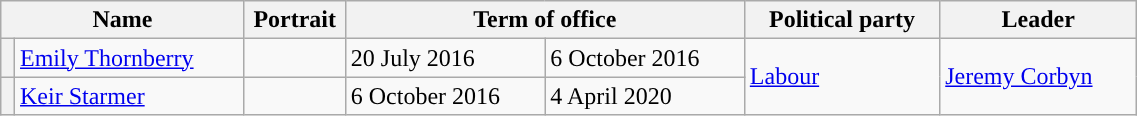<table class="wikitable" style="width:60%;">
<tr>
<th colspan=2>Name</th>
<th width=60>Portrait</th>
<th colspan=2>Term of office</th>
<th>Political party</th>
<th>Leader</th>
</tr>
<tr>
<th style="background-color: "></th>
<td><a href='#'>Emily Thornberry</a></td>
<td></td>
<td>20 July 2016</td>
<td>6 October 2016</td>
<td rowspan="2" ><a href='#'>Labour</a></td>
<td rowspan="2" ><a href='#'>Jeremy Corbyn</a></td>
</tr>
<tr>
<th style="background-color: "></th>
<td><a href='#'>Keir Starmer</a></td>
<td></td>
<td>6 October 2016</td>
<td>4 April 2020</td>
</tr>
</table>
